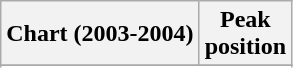<table class="wikitable sortable plainrowheaders" style="text-align:center">
<tr>
<th>Chart (2003-2004)</th>
<th>Peak<br>position</th>
</tr>
<tr>
</tr>
<tr>
</tr>
<tr>
</tr>
<tr>
</tr>
<tr>
</tr>
<tr>
</tr>
<tr>
</tr>
<tr>
</tr>
<tr>
</tr>
<tr>
</tr>
</table>
